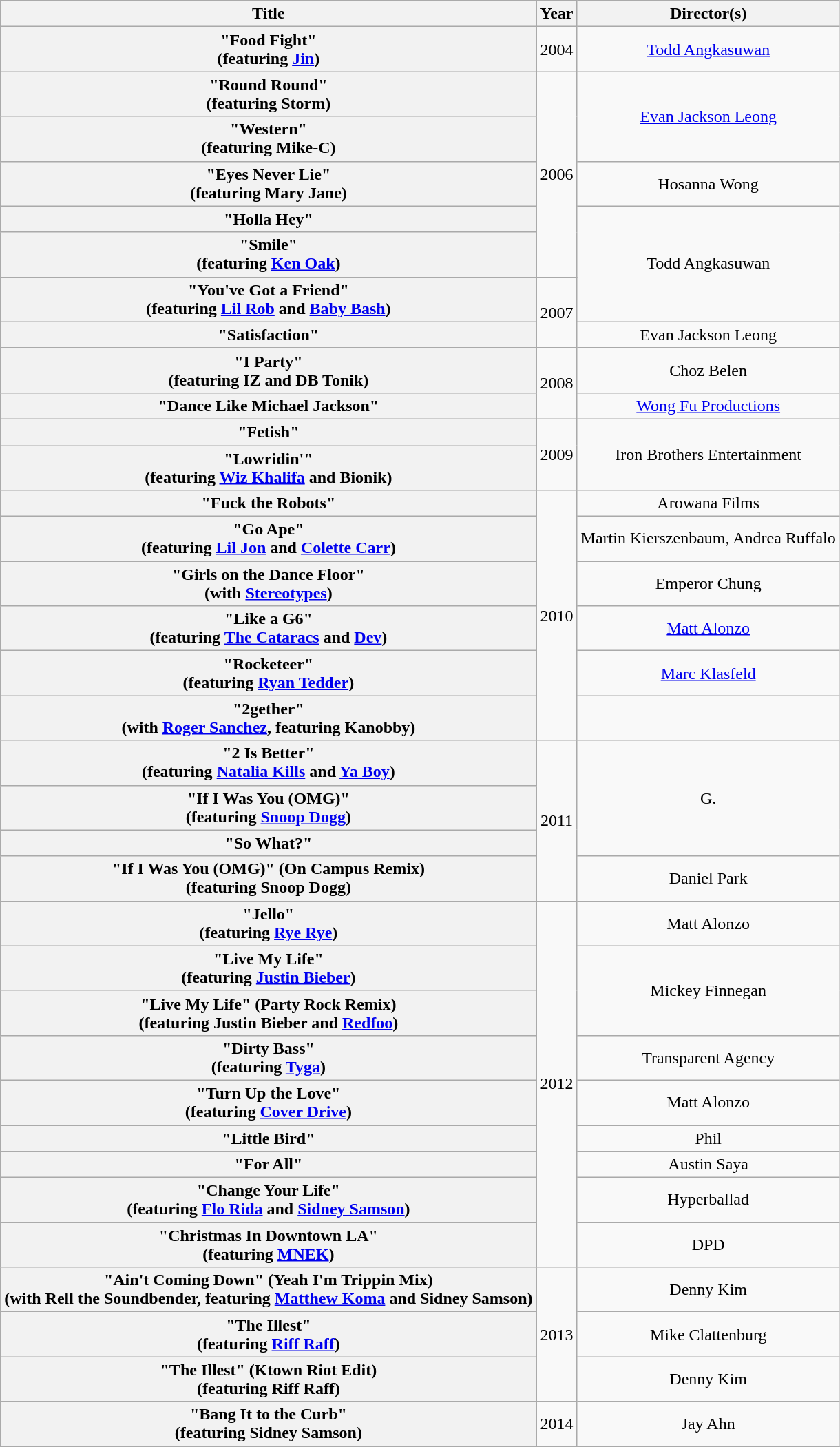<table class="wikitable plainrowheaders" style="text-align:center;">
<tr>
<th scope="col">Title</th>
<th scope="col">Year</th>
<th scope="col">Director(s)</th>
</tr>
<tr>
<th scope="row">"Food Fight"<br><span>(featuring <a href='#'>Jin</a>)</span></th>
<td rowspan="1">2004</td>
<td><a href='#'>Todd Angkasuwan</a></td>
</tr>
<tr>
<th scope="row">"Round Round"<br><span>(featuring Storm)</span></th>
<td rowspan="5">2006</td>
<td rowspan="2"><a href='#'>Evan Jackson Leong</a></td>
</tr>
<tr>
<th scope="row">"Western"<br><span>(featuring Mike-C)</span></th>
</tr>
<tr>
<th scope="row">"Eyes Never Lie"<br><span>(featuring Mary Jane)</span></th>
<td>Hosanna Wong</td>
</tr>
<tr>
<th scope="row">"Holla Hey"</th>
<td rowspan="3">Todd Angkasuwan</td>
</tr>
<tr>
<th scope="row">"Smile"<br><span>(featuring <a href='#'>Ken Oak</a>)</span></th>
</tr>
<tr>
<th scope="row">"You've Got a Friend"<br><span>(featuring <a href='#'>Lil Rob</a> and <a href='#'>Baby Bash</a>)</span></th>
<td rowspan="2">2007</td>
</tr>
<tr>
<th scope="row">"Satisfaction"</th>
<td>Evan Jackson Leong</td>
</tr>
<tr>
<th scope="row">"I Party"<br><span>(featuring IZ and DB Tonik)</span></th>
<td rowspan="2">2008</td>
<td>Choz Belen</td>
</tr>
<tr>
<th scope="row">"Dance Like Michael Jackson"</th>
<td><a href='#'>Wong Fu Productions</a></td>
</tr>
<tr>
<th scope="row">"Fetish"</th>
<td rowspan="2">2009</td>
<td rowspan="2">Iron Brothers Entertainment</td>
</tr>
<tr>
<th scope="row">"Lowridin'"<br><span>(featuring <a href='#'>Wiz Khalifa</a> and Bionik)</span></th>
</tr>
<tr>
<th scope="row">"Fuck the Robots"</th>
<td rowspan="6">2010</td>
<td>Arowana Films</td>
</tr>
<tr>
<th scope="row">"Go Ape"<br><span>(featuring <a href='#'>Lil Jon</a> and <a href='#'>Colette Carr</a>)</span></th>
<td>Martin Kierszenbaum, Andrea Ruffalo</td>
</tr>
<tr>
<th scope="row">"Girls on the Dance Floor"<br><span>(with <a href='#'>Stereotypes</a>)</span></th>
<td>Emperor Chung</td>
</tr>
<tr>
<th scope="row">"Like a G6"<br><span>(featuring <a href='#'>The Cataracs</a> and <a href='#'>Dev</a>)</span></th>
<td><a href='#'>Matt Alonzo</a></td>
</tr>
<tr>
<th scope="row">"Rocketeer"<br><span>(featuring <a href='#'>Ryan Tedder</a>)</span></th>
<td><a href='#'>Marc Klasfeld</a></td>
</tr>
<tr>
<th scope="row">"2gether"<br><span>(with <a href='#'>Roger Sanchez</a>, featuring Kanobby)</span></th>
<td></td>
</tr>
<tr>
<th scope="row">"2 Is Better"<br><span>(featuring <a href='#'>Natalia Kills</a> and <a href='#'>Ya Boy</a>)</span></th>
<td rowspan="4">2011</td>
<td rowspan="3">G.</td>
</tr>
<tr>
<th scope="row">"If I Was You (OMG)"<br><span>(featuring <a href='#'>Snoop Dogg</a>)</span></th>
</tr>
<tr>
<th scope="row">"So What?"</th>
</tr>
<tr>
<th scope="row">"If I Was You (OMG)" (On Campus Remix)<br><span>(featuring Snoop Dogg)</span></th>
<td>Daniel Park</td>
</tr>
<tr>
<th scope="row">"Jello"<br><span>(featuring <a href='#'>Rye Rye</a>)</span></th>
<td rowspan="9">2012</td>
<td>Matt Alonzo</td>
</tr>
<tr>
<th scope="row">"Live My Life"<br><span>(featuring <a href='#'>Justin Bieber</a>)</span></th>
<td rowspan="2">Mickey Finnegan</td>
</tr>
<tr>
<th scope="row">"Live My Life" (Party Rock Remix)<br><span>(featuring Justin Bieber and <a href='#'>Redfoo</a>)</span></th>
</tr>
<tr>
<th scope="row">"Dirty Bass"<br><span>(featuring <a href='#'>Tyga</a>)</span></th>
<td>Transparent Agency</td>
</tr>
<tr>
<th scope="row">"Turn Up the Love"<br><span>(featuring <a href='#'>Cover Drive</a>)</span></th>
<td>Matt Alonzo</td>
</tr>
<tr>
<th scope="row">"Little Bird"</th>
<td>Phil</td>
</tr>
<tr>
<th scope="row">"For All"</th>
<td>Austin Saya</td>
</tr>
<tr>
<th scope="row">"Change Your Life"<br><span>(featuring <a href='#'>Flo Rida</a> and <a href='#'>Sidney Samson</a>)</span></th>
<td>Hyperballad</td>
</tr>
<tr>
<th scope="row">"Christmas In Downtown LA"<br><span>(featuring <a href='#'>MNEK</a>)</span></th>
<td>DPD</td>
</tr>
<tr>
<th scope="row">"Ain't Coming Down"  (Yeah I'm Trippin Mix) <br><span>(with Rell the Soundbender, featuring <a href='#'>Matthew Koma</a> and Sidney Samson)</span></th>
<td rowspan="3">2013</td>
<td>Denny Kim</td>
</tr>
<tr>
<th scope="row">"The Illest"<br><span>(featuring <a href='#'>Riff Raff</a>)</span></th>
<td>Mike Clattenburg</td>
</tr>
<tr>
<th scope="row">"The Illest" (Ktown Riot Edit) <br><span>(featuring Riff Raff)</span></th>
<td>Denny Kim</td>
</tr>
<tr>
<th scope="row">"Bang It to the Curb"<br><span>(featuring Sidney Samson)</span></th>
<td rowspan="1">2014</td>
<td>Jay Ahn</td>
</tr>
<tr>
</tr>
</table>
